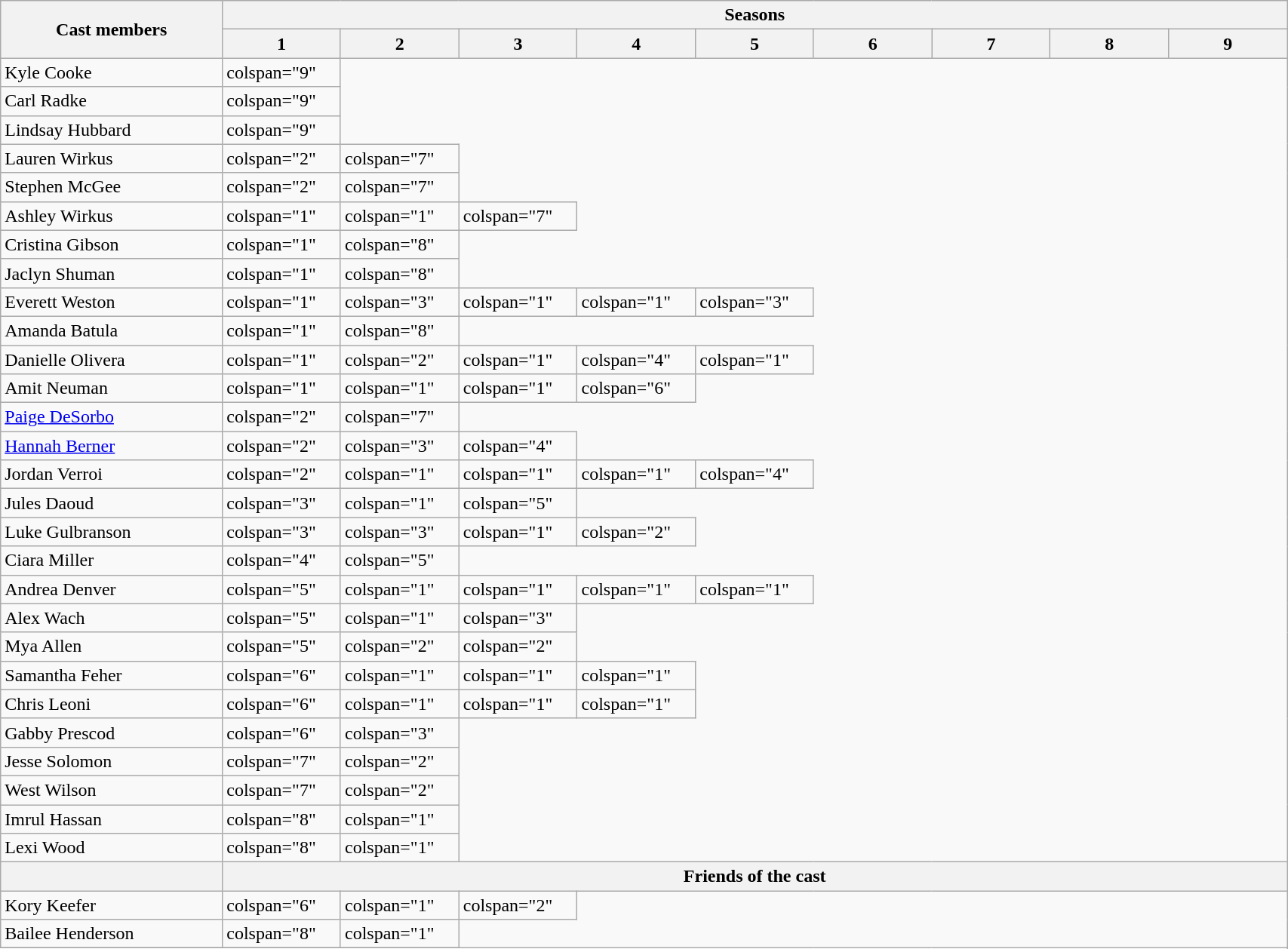<table class="wikitable plainrowheaders" style="width:90%;">
<tr>
<th scope="col" rowspan="2" style="width:15%;">Cast members</th>
<th colspan="9" scope="col">Seasons</th>
</tr>
<tr>
<th scope="col" style="width:8%;">1</th>
<th scope="col" style="width:8%;">2</th>
<th scope="col" style="width:8%;">3</th>
<th scope="col" style="width:8%;">4</th>
<th scope="col" style="width:8%;">5</th>
<th scope="col" style="width:8%;">6</th>
<th scope="col" style="width:8%;">7</th>
<th scope="col" style="width:8%;">8</th>
<th scope="col" style="width:8%;">9</th>
</tr>
<tr>
<td>Kyle Cooke</td>
<td>colspan="9" </td>
</tr>
<tr>
<td>Carl Radke</td>
<td>colspan="9" </td>
</tr>
<tr>
<td nowrap="">Lindsay Hubbard</td>
<td>colspan="9" </td>
</tr>
<tr>
<td>Lauren Wirkus</td>
<td>colspan="2" </td>
<td>colspan="7" </td>
</tr>
<tr>
<td>Stephen McGee</td>
<td>colspan="2" </td>
<td>colspan="7" </td>
</tr>
<tr>
<td>Ashley Wirkus</td>
<td>colspan="1" </td>
<td>colspan="1" </td>
<td>colspan="7" </td>
</tr>
<tr>
<td>Cristina Gibson</td>
<td>colspan="1" </td>
<td>colspan="8" </td>
</tr>
<tr>
<td>Jaclyn Shuman</td>
<td>colspan="1" </td>
<td>colspan="8" </td>
</tr>
<tr>
<td>Everett Weston</td>
<td>colspan="1" </td>
<td>colspan="3" </td>
<td>colspan="1" </td>
<td>colspan="1" </td>
<td>colspan="3" </td>
</tr>
<tr>
<td>Amanda Batula</td>
<td>colspan="1" </td>
<td>colspan="8" </td>
</tr>
<tr>
<td>Danielle Olivera</td>
<td>colspan="1" </td>
<td>colspan="2" </td>
<td>colspan="1" </td>
<td>colspan="4" </td>
<td>colspan="1" </td>
</tr>
<tr>
<td>Amit Neuman</td>
<td>colspan="1" </td>
<td>colspan="1" </td>
<td>colspan="1" </td>
<td>colspan="6" </td>
</tr>
<tr>
<td nowrap=""><a href='#'>Paige DeSorbo</a></td>
<td>colspan="2" </td>
<td>colspan="7" </td>
</tr>
<tr>
<td><a href='#'>Hannah Berner</a></td>
<td>colspan="2" </td>
<td>colspan="3" </td>
<td>colspan="4" </td>
</tr>
<tr>
<td>Jordan Verroi</td>
<td>colspan="2" </td>
<td>colspan="1" </td>
<td>colspan="1" </td>
<td>colspan="1" </td>
<td>colspan="4" </td>
</tr>
<tr>
<td>Jules Daoud</td>
<td>colspan="3" </td>
<td>colspan="1" </td>
<td>colspan="5" </td>
</tr>
<tr>
<td nowrap>Luke Gulbranson</td>
<td>colspan="3" </td>
<td>colspan="3" </td>
<td>colspan="1" </td>
<td>colspan="2" </td>
</tr>
<tr>
<td>Ciara Miller</td>
<td>colspan="4" </td>
<td>colspan="5" </td>
</tr>
<tr>
<td>Andrea Denver</td>
<td>colspan="5" </td>
<td>colspan="1" </td>
<td>colspan="1" </td>
<td>colspan="1" </td>
<td>colspan="1" </td>
</tr>
<tr>
<td>Alex Wach</td>
<td>colspan="5" </td>
<td>colspan="1" </td>
<td>colspan="3" </td>
</tr>
<tr>
<td>Mya Allen</td>
<td>colspan="5" </td>
<td>colspan="2" </td>
<td>colspan="2" </td>
</tr>
<tr>
<td nowrap>Samantha Feher</td>
<td>colspan="6" </td>
<td>colspan="1" </td>
<td>colspan="1" </td>
<td>colspan="1" </td>
</tr>
<tr>
<td>Chris Leoni</td>
<td>colspan="6" </td>
<td>colspan="1" </td>
<td>colspan="1" </td>
<td>colspan="1" </td>
</tr>
<tr>
<td>Gabby Prescod</td>
<td>colspan="6" </td>
<td>colspan="3" </td>
</tr>
<tr>
<td>Jesse Solomon</td>
<td>colspan="7" </td>
<td>colspan="2" </td>
</tr>
<tr>
<td>West Wilson</td>
<td>colspan="7" </td>
<td>colspan="2" </td>
</tr>
<tr>
<td>Imrul Hassan</td>
<td>colspan="8" </td>
<td>colspan="1" </td>
</tr>
<tr>
<td>Lexi Wood</td>
<td>colspan="8" </td>
<td>colspan="1" </td>
</tr>
<tr>
<th rowspan="1" style="width:15%;"></th>
<th colspan="9">Friends of the cast</th>
</tr>
<tr>
<td>Kory Keefer</td>
<td>colspan="6" </td>
<td>colspan="1" </td>
<td>colspan="2" </td>
</tr>
<tr>
<td nowrap>Bailee Henderson</td>
<td>colspan="8" </td>
<td>colspan="1" </td>
</tr>
<tr>
</tr>
</table>
